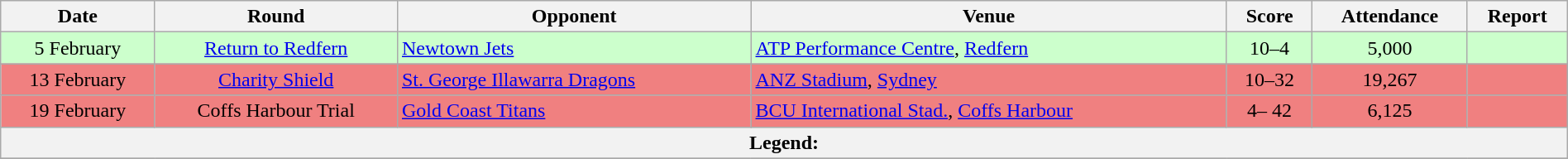<table class="wikitable" style="font-size:100%;" width="100%">
<tr>
<th>Date</th>
<th>Round</th>
<th>Opponent</th>
<th>Venue</th>
<th>Score</th>
<th>Attendance</th>
<th>Report</th>
</tr>
<tr bgcolor=#CCFFCC>
<td style="text-align:center;">5 February</td>
<td style="text-align:center;"><a href='#'>Return to Redfern</a></td>
<td> <a href='#'>Newtown Jets</a></td>
<td><a href='#'>ATP Performance Centre</a>, <a href='#'>Redfern</a></td>
<td style="text-align:center;">10–4</td>
<td style="text-align:center;">5,000</td>
<td style="text-align:center;"></td>
</tr>
<tr bgcolor=#F08080>
<td style="text-align:center;">13 February</td>
<td style="text-align:center;"><a href='#'>Charity Shield</a></td>
<td> <a href='#'>St. George Illawarra Dragons</a></td>
<td><a href='#'>ANZ Stadium</a>, <a href='#'>Sydney</a></td>
<td style="text-align:center;">10–32</td>
<td style="text-align:center;">19,267</td>
<td style="text-align:center;"></td>
</tr>
<tr bgcolor=#F08080>
<td style="text-align:center;">19 February</td>
<td style="text-align:center;">Coffs Harbour Trial</td>
<td> <a href='#'>Gold Coast Titans</a></td>
<td><a href='#'>BCU International Stad.</a>, <a href='#'>Coffs Harbour</a></td>
<td style="text-align:center;">4– 42</td>
<td style="text-align:center;">6,125</td>
<td style="text-align:center;"></td>
</tr>
<tr>
<th colspan="11"><strong>Legend</strong>:     </th>
</tr>
<tr>
</tr>
</table>
